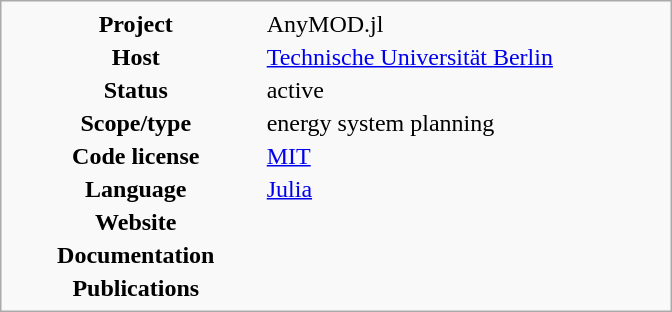<table class="infobox" style="width: 28em">
<tr>
<th style="width: 35%">Project</th>
<td style="width: 55%">AnyMOD.jl</td>
</tr>
<tr>
<th>Host</th>
<td><a href='#'>Technische Universität Berlin</a></td>
</tr>
<tr>
<th>Status</th>
<td>active</td>
</tr>
<tr>
<th>Scope/type</th>
<td>energy system planning</td>
</tr>
<tr>
<th>Code license</th>
<td><a href='#'>MIT</a></td>
</tr>
<tr>
<th>Language</th>
<td><a href='#'>Julia</a></td>
</tr>
<tr>
<th>Website</th>
<td></td>
</tr>
<tr>
<th>Documentation</th>
<td></td>
</tr>
<tr>
<th>Publications</th>
<td></td>
</tr>
</table>
